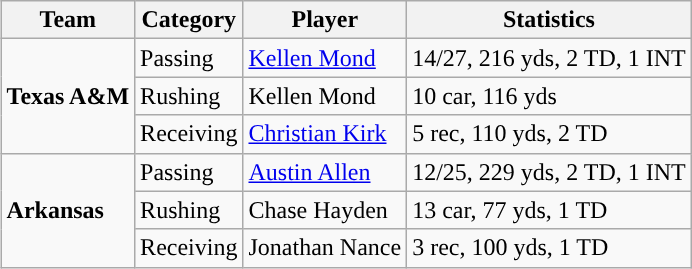<table class="wikitable" style="float: right;">
<tr>
<th>Team</th>
<th>Category</th>
<th>Player</th>
<th>Statistics</th>
</tr>
<tr>
<td rowspan=3><strong>Texas A&M</strong></td>
<td>Passing</td>
<td><a href='#'>Kellen Mond</a></td>
<td>14/27, 216 yds, 2 TD, 1 INT</td>
</tr>
<tr>
<td>Rushing</td>
<td>Kellen Mond</td>
<td>10 car, 116 yds</td>
</tr>
<tr>
<td>Receiving</td>
<td><a href='#'>Christian Kirk</a></td>
<td>5 rec, 110 yds, 2 TD</td>
</tr>
<tr>
<td rowspan=3><strong>Arkansas</strong></td>
<td>Passing</td>
<td><a href='#'>Austin Allen</a></td>
<td>12/25, 229 yds, 2 TD, 1 INT</td>
</tr>
<tr>
<td>Rushing</td>
<td>Chase Hayden</td>
<td>13 car, 77 yds, 1 TD</td>
</tr>
<tr>
<td>Receiving</td>
<td>Jonathan Nance</td>
<td>3 rec, 100 yds, 1 TD</td>
</tr>
</table>
